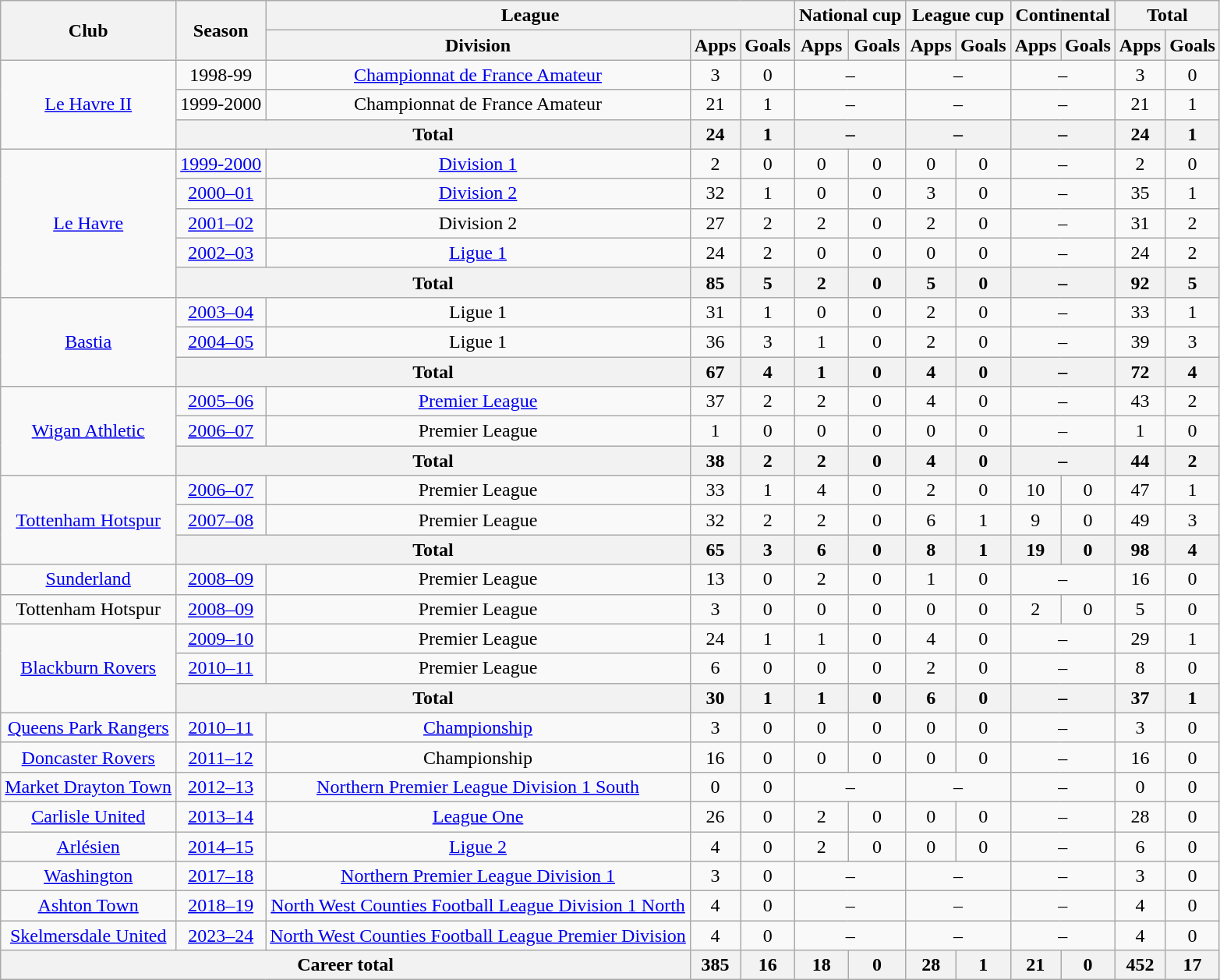<table class="wikitable" style="text-align: center;">
<tr>
<th rowspan="2">Club</th>
<th rowspan="2">Season</th>
<th colspan="3">League</th>
<th colspan="2">National cup</th>
<th colspan="2">League cup</th>
<th colspan="2">Continental</th>
<th colspan="2">Total</th>
</tr>
<tr>
<th>Division</th>
<th>Apps</th>
<th>Goals</th>
<th>Apps</th>
<th>Goals</th>
<th>Apps</th>
<th>Goals</th>
<th>Apps</th>
<th>Goals</th>
<th>Apps</th>
<th>Goals</th>
</tr>
<tr>
<td rowspan="3"><a href='#'>Le Havre II</a></td>
<td>1998-99</td>
<td><a href='#'>Championnat de France Amateur</a></td>
<td>3</td>
<td>0</td>
<td colspan="2">–</td>
<td colspan="2">–</td>
<td colspan="2">–</td>
<td>3</td>
<td>0</td>
</tr>
<tr>
<td>1999-2000</td>
<td>Championnat de France Amateur</td>
<td>21</td>
<td>1</td>
<td colspan="2">–</td>
<td colspan="2">–</td>
<td colspan="2">–</td>
<td>21</td>
<td>1</td>
</tr>
<tr>
<th colspan="2">Total</th>
<th>24</th>
<th>1</th>
<th colspan="2">–</th>
<th colspan="2">–</th>
<th colspan="2">–</th>
<th>24</th>
<th>1</th>
</tr>
<tr>
<td rowspan="5"><a href='#'>Le Havre</a></td>
<td><a href='#'>1999-2000</a></td>
<td><a href='#'>Division 1</a></td>
<td>2</td>
<td>0</td>
<td>0</td>
<td>0</td>
<td>0</td>
<td>0</td>
<td colspan="2">–</td>
<td>2</td>
<td>0</td>
</tr>
<tr>
<td><a href='#'>2000–01</a></td>
<td><a href='#'>Division 2</a></td>
<td>32</td>
<td>1</td>
<td>0</td>
<td>0</td>
<td>3</td>
<td>0</td>
<td colspan="2">–</td>
<td>35</td>
<td>1</td>
</tr>
<tr>
<td><a href='#'>2001–02</a></td>
<td>Division 2</td>
<td>27</td>
<td>2</td>
<td>2</td>
<td>0</td>
<td>2</td>
<td>0</td>
<td colspan="2">–</td>
<td>31</td>
<td>2</td>
</tr>
<tr>
<td><a href='#'>2002–03</a></td>
<td><a href='#'>Ligue 1</a></td>
<td>24</td>
<td>2</td>
<td>0</td>
<td>0</td>
<td>0</td>
<td>0</td>
<td colspan="2">–</td>
<td>24</td>
<td>2</td>
</tr>
<tr>
<th colspan="2">Total</th>
<th>85</th>
<th>5</th>
<th>2</th>
<th>0</th>
<th>5</th>
<th>0</th>
<th colspan="2">–</th>
<th>92</th>
<th>5</th>
</tr>
<tr>
<td rowspan="3"><a href='#'>Bastia</a></td>
<td><a href='#'>2003–04</a></td>
<td>Ligue 1</td>
<td>31</td>
<td>1</td>
<td>0</td>
<td>0</td>
<td>2</td>
<td>0</td>
<td colspan="2">–</td>
<td>33</td>
<td>1</td>
</tr>
<tr>
<td><a href='#'>2004–05</a></td>
<td>Ligue 1</td>
<td>36</td>
<td>3</td>
<td>1</td>
<td>0</td>
<td>2</td>
<td>0</td>
<td colspan="2">–</td>
<td>39</td>
<td>3</td>
</tr>
<tr>
<th colspan="2">Total</th>
<th>67</th>
<th>4</th>
<th>1</th>
<th>0</th>
<th>4</th>
<th>0</th>
<th colspan="2">–</th>
<th>72</th>
<th>4</th>
</tr>
<tr>
<td rowspan="3"><a href='#'>Wigan Athletic</a></td>
<td><a href='#'>2005–06</a></td>
<td><a href='#'>Premier League</a></td>
<td>37</td>
<td>2</td>
<td>2</td>
<td>0</td>
<td>4</td>
<td>0</td>
<td colspan="2">–</td>
<td>43</td>
<td>2</td>
</tr>
<tr>
<td><a href='#'>2006–07</a></td>
<td>Premier League</td>
<td>1</td>
<td>0</td>
<td>0</td>
<td>0</td>
<td>0</td>
<td>0</td>
<td colspan="2">–</td>
<td>1</td>
<td>0</td>
</tr>
<tr>
<th colspan="2">Total</th>
<th>38</th>
<th>2</th>
<th>2</th>
<th>0</th>
<th>4</th>
<th>0</th>
<th colspan="2">–</th>
<th>44</th>
<th>2</th>
</tr>
<tr>
<td rowspan="3"><a href='#'>Tottenham Hotspur</a></td>
<td><a href='#'>2006–07</a></td>
<td>Premier League</td>
<td>33</td>
<td>1</td>
<td>4</td>
<td>0</td>
<td>2</td>
<td>0</td>
<td>10</td>
<td>0</td>
<td>47</td>
<td>1</td>
</tr>
<tr>
<td><a href='#'>2007–08</a></td>
<td>Premier League</td>
<td>32</td>
<td>2</td>
<td>2</td>
<td>0</td>
<td>6</td>
<td>1</td>
<td>9</td>
<td>0</td>
<td>49</td>
<td>3</td>
</tr>
<tr>
<th colspan="2">Total</th>
<th>65</th>
<th>3</th>
<th>6</th>
<th>0</th>
<th>8</th>
<th>1</th>
<th>19</th>
<th>0</th>
<th>98</th>
<th>4</th>
</tr>
<tr>
<td><a href='#'>Sunderland</a></td>
<td><a href='#'>2008–09</a></td>
<td>Premier League</td>
<td>13</td>
<td>0</td>
<td>2</td>
<td>0</td>
<td>1</td>
<td>0</td>
<td colspan="2">–</td>
<td>16</td>
<td>0</td>
</tr>
<tr>
<td>Tottenham Hotspur</td>
<td><a href='#'>2008–09</a></td>
<td>Premier League</td>
<td>3</td>
<td>0</td>
<td>0</td>
<td>0</td>
<td>0</td>
<td>0</td>
<td>2</td>
<td>0</td>
<td>5</td>
<td>0</td>
</tr>
<tr>
<td rowspan="3"><a href='#'>Blackburn Rovers</a></td>
<td><a href='#'>2009–10</a></td>
<td>Premier League</td>
<td>24</td>
<td>1</td>
<td>1</td>
<td>0</td>
<td>4</td>
<td>0</td>
<td colspan="2">–</td>
<td>29</td>
<td>1</td>
</tr>
<tr>
<td><a href='#'>2010–11</a></td>
<td>Premier League</td>
<td>6</td>
<td>0</td>
<td>0</td>
<td>0</td>
<td>2</td>
<td>0</td>
<td colspan="2">–</td>
<td>8</td>
<td>0</td>
</tr>
<tr>
<th colspan="2">Total</th>
<th>30</th>
<th>1</th>
<th>1</th>
<th>0</th>
<th>6</th>
<th>0</th>
<th colspan="2">–</th>
<th>37</th>
<th>1</th>
</tr>
<tr>
<td><a href='#'>Queens Park Rangers</a></td>
<td><a href='#'>2010–11</a></td>
<td><a href='#'>Championship</a></td>
<td>3</td>
<td>0</td>
<td>0</td>
<td>0</td>
<td>0</td>
<td>0</td>
<td colspan="2">–</td>
<td>3</td>
<td>0</td>
</tr>
<tr>
<td><a href='#'>Doncaster Rovers</a></td>
<td><a href='#'>2011–12</a></td>
<td>Championship</td>
<td>16</td>
<td>0</td>
<td>0</td>
<td>0</td>
<td>0</td>
<td>0</td>
<td colspan="2">–</td>
<td>16</td>
<td>0</td>
</tr>
<tr>
<td><a href='#'>Market Drayton Town</a></td>
<td><a href='#'>2012–13</a></td>
<td><a href='#'>Northern Premier League Division 1 South</a></td>
<td>0</td>
<td>0</td>
<td colspan="2">–</td>
<td colspan="2">–</td>
<td colspan="2">–</td>
<td>0</td>
<td>0</td>
</tr>
<tr>
<td><a href='#'>Carlisle United</a></td>
<td><a href='#'>2013–14</a></td>
<td><a href='#'>League One</a></td>
<td>26</td>
<td>0</td>
<td>2</td>
<td>0</td>
<td>0</td>
<td>0</td>
<td colspan="2">–</td>
<td>28</td>
<td>0</td>
</tr>
<tr>
<td><a href='#'>Arlésien</a></td>
<td><a href='#'>2014–15</a></td>
<td><a href='#'>Ligue 2</a></td>
<td>4</td>
<td>0</td>
<td>2</td>
<td>0</td>
<td>0</td>
<td>0</td>
<td colspan="2">–</td>
<td>6</td>
<td>0</td>
</tr>
<tr>
<td><a href='#'>Washington</a></td>
<td><a href='#'>2017–18</a></td>
<td><a href='#'>Northern Premier League Division 1</a></td>
<td>3</td>
<td>0</td>
<td colspan="2">–</td>
<td colspan="2">–</td>
<td colspan="2">–</td>
<td>3</td>
<td>0</td>
</tr>
<tr>
<td><a href='#'>Ashton Town</a></td>
<td><a href='#'>2018–19</a></td>
<td><a href='#'>North West Counties Football League Division 1 North</a></td>
<td>4</td>
<td>0</td>
<td colspan="2">–</td>
<td colspan="2">–</td>
<td colspan="2">–</td>
<td>4</td>
<td>0</td>
</tr>
<tr>
<td><a href='#'>Skelmersdale United</a></td>
<td><a href='#'>2023–24</a></td>
<td><a href='#'>North West Counties Football League Premier Division</a></td>
<td>4</td>
<td>0</td>
<td colspan="2">–</td>
<td colspan="2">–</td>
<td colspan="2">–</td>
<td>4</td>
<td>0</td>
</tr>
<tr>
<th colspan="3">Career total</th>
<th>385</th>
<th>16</th>
<th>18</th>
<th>0</th>
<th>28</th>
<th>1</th>
<th>21</th>
<th>0</th>
<th>452</th>
<th>17</th>
</tr>
</table>
